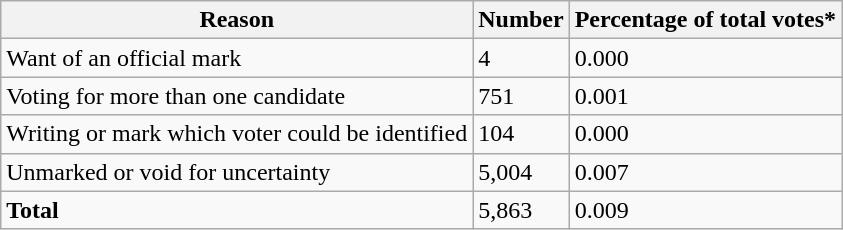<table class="wikitable">
<tr>
<th>Reason</th>
<th>Number</th>
<th>Percentage of total votes*</th>
</tr>
<tr>
<td>Want of an official mark</td>
<td>4</td>
<td>0.000</td>
</tr>
<tr>
<td>Voting for more than one candidate</td>
<td>751</td>
<td>0.001</td>
</tr>
<tr>
<td>Writing or mark which voter could be identified</td>
<td>104</td>
<td>0.000</td>
</tr>
<tr>
<td>Unmarked or void for uncertainty</td>
<td>5,004</td>
<td>0.007</td>
</tr>
<tr>
<td><strong>Total</strong></td>
<td>5,863</td>
<td>0.009</td>
</tr>
</table>
